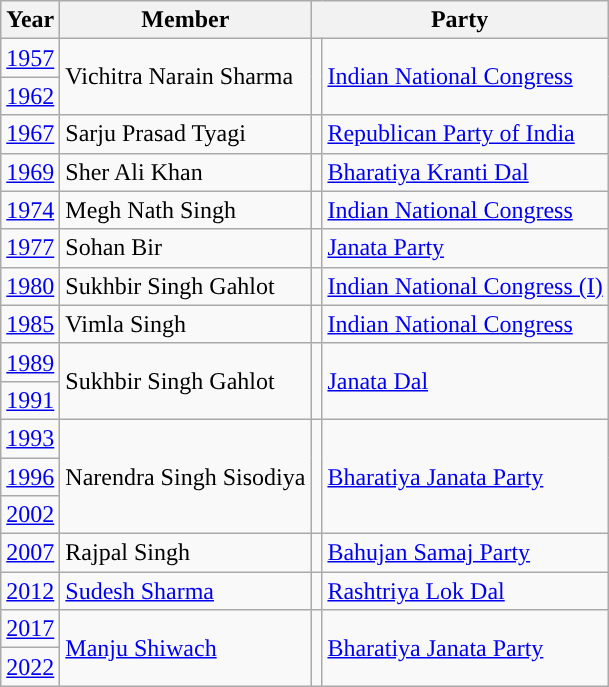<table class="wikitable">
<tr>
<th>Year</th>
<th>Member</th>
<th colspan="2">Party</th>
</tr>
<tr>
<td><a href='#'>1957</a></td>
<td rowspan="2">Vichitra Narain Sharma</td>
<td rowspan="2" style="background-color: "></td>
<td rowspan="2"><a href='#'>Indian National Congress</a></td>
</tr>
<tr>
<td><a href='#'>1962</a></td>
</tr>
<tr>
<td><a href='#'>1967</a></td>
<td>Sarju Prasad Tyagi</td>
<td style="background-color: "></td>
<td><a href='#'>Republican Party of India</a></td>
</tr>
<tr>
<td><a href='#'>1969</a></td>
<td>Sher Ali Khan</td>
<td style="background-color: "></td>
<td><a href='#'>Bharatiya Kranti Dal</a></td>
</tr>
<tr>
<td><a href='#'>1974</a></td>
<td>Megh Nath Singh</td>
<td style="background-color: "></td>
<td><a href='#'>Indian National Congress</a></td>
</tr>
<tr>
<td><a href='#'>1977</a></td>
<td>Sohan Bir</td>
<td style="background-color: "></td>
<td><a href='#'>Janata Party</a></td>
</tr>
<tr>
<td><a href='#'>1980</a></td>
<td>Sukhbir Singh Gahlot</td>
<td style="background-color: "></td>
<td><a href='#'>Indian National Congress (I)</a></td>
</tr>
<tr>
<td><a href='#'>1985</a></td>
<td>Vimla Singh</td>
<td style="background-color: "></td>
<td><a href='#'>Indian National Congress</a></td>
</tr>
<tr>
<td><a href='#'>1989</a></td>
<td rowspan="2">Sukhbir Singh Gahlot</td>
<td rowspan="2" style="background-color: "></td>
<td rowspan="2"><a href='#'>Janata Dal</a></td>
</tr>
<tr>
<td><a href='#'>1991</a></td>
</tr>
<tr>
<td><a href='#'>1993</a></td>
<td rowspan="3">Narendra Singh Sisodiya</td>
<td rowspan="3" style="background-color: "></td>
<td rowspan="3"><a href='#'>Bharatiya Janata Party</a></td>
</tr>
<tr>
<td><a href='#'>1996</a></td>
</tr>
<tr>
<td><a href='#'>2002</a></td>
</tr>
<tr>
<td><a href='#'>2007</a></td>
<td>Rajpal Singh</td>
<td style="background-color: "></td>
<td><a href='#'>Bahujan Samaj Party</a></td>
</tr>
<tr>
<td><a href='#'>2012</a></td>
<td><a href='#'>Sudesh Sharma</a></td>
<td style="background-color: "></td>
<td><a href='#'>Rashtriya Lok Dal</a></td>
</tr>
<tr>
<td><a href='#'>2017</a></td>
<td rowspan="2"><a href='#'>Manju Shiwach</a></td>
<td rowspan="2" style="background-color: "></td>
<td rowspan="2"><a href='#'>Bharatiya Janata Party</a></td>
</tr>
<tr>
<td><a href='#'>2022</a></td>
</tr>
</table>
